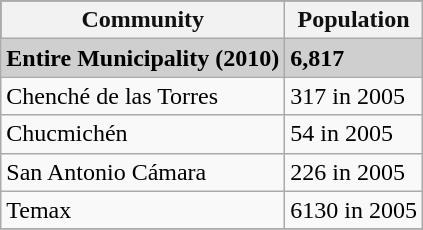<table class="wikitable">
<tr style="background:#111111; color:#111111;">
<th><strong>Community</strong></th>
<th><strong>Population</strong></th>
</tr>
<tr style="background:#CFCFCF;">
<td><strong>Entire Municipality (2010)</strong></td>
<td><strong>6,817</strong></td>
</tr>
<tr>
<td>Chenché de las Torres</td>
<td>317 in 2005</td>
</tr>
<tr>
<td>Chucmichén</td>
<td>54 in 2005</td>
</tr>
<tr>
<td>San Antonio Cámara</td>
<td>226 in 2005</td>
</tr>
<tr>
<td>Temax</td>
<td>6130 in 2005</td>
</tr>
<tr>
</tr>
</table>
